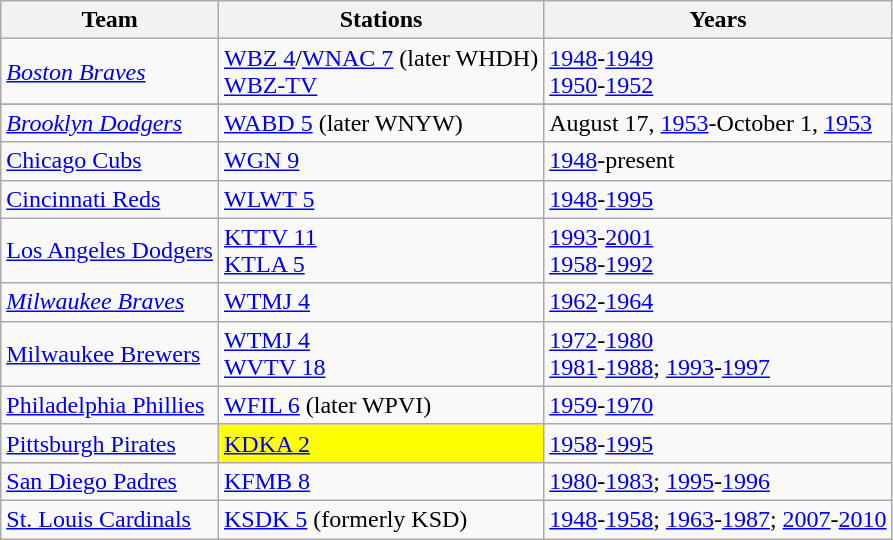<table class="wikitable">
<tr>
<th>Team</th>
<th>Stations</th>
<th>Years</th>
</tr>
<tr>
<td><em><a href='#'>Boston Braves</a></em></td>
<td><a href='#'>WBZ 4</a>/<a href='#'>WNAC 7</a> (later WHDH)<br><a href='#'>WBZ-TV</a></td>
<td><a href='#'>1948</a>-<a href='#'>1949</a><br><a href='#'>1950</a>-<a href='#'>1952</a></td>
</tr>
<tr>
</tr>
<tr>
<td><em><a href='#'>Brooklyn Dodgers</a></em></td>
<td><a href='#'>WABD 5</a> (later WNYW)</td>
<td>August 17, <a href='#'>1953</a>-October 1, <a href='#'>1953</a></td>
</tr>
<tr>
<td><a href='#'>Chicago Cubs</a></td>
<td><a href='#'>WGN 9</a></td>
<td><a href='#'>1948</a>-present</td>
</tr>
<tr>
<td><a href='#'>Cincinnati Reds</a></td>
<td><a href='#'>WLWT 5</a></td>
<td><a href='#'>1948</a>-<a href='#'>1995</a></td>
</tr>
<tr>
<td><a href='#'>Los Angeles Dodgers</a></td>
<td><a href='#'>KTTV 11</a><br><a href='#'>KTLA 5</a></td>
<td><a href='#'>1993</a>-<a href='#'>2001</a><br><a href='#'>1958</a>-<a href='#'>1992</a></td>
</tr>
<tr>
<td><em><a href='#'>Milwaukee Braves</a></em></td>
<td><a href='#'>WTMJ 4</a></td>
<td><a href='#'>1962</a>-<a href='#'>1964</a></td>
</tr>
<tr>
<td><a href='#'>Milwaukee Brewers</a></td>
<td><a href='#'>WTMJ 4</a><br><a href='#'>WVTV 18</a></td>
<td><a href='#'>1972</a>-<a href='#'>1980</a><br><a href='#'>1981</a>-<a href='#'>1988</a>; <a href='#'>1993</a>-<a href='#'>1997</a></td>
</tr>
<tr>
<td><a href='#'>Philadelphia Phillies</a></td>
<td><a href='#'>WFIL 6</a> (later WPVI)</td>
<td><a href='#'>1959</a>-<a href='#'>1970</a></td>
</tr>
<tr>
<td><a href='#'>Pittsburgh Pirates</a></td>
<td bgcolor="yellow"><a href='#'>KDKA 2</a></td>
<td><a href='#'>1958</a>-<a href='#'>1995</a></td>
</tr>
<tr>
<td><a href='#'>San Diego Padres</a></td>
<td><a href='#'>KFMB 8</a></td>
<td><a href='#'>1980</a>-<a href='#'>1983</a>; <a href='#'>1995</a>-<a href='#'>1996</a></td>
</tr>
<tr>
<td><a href='#'>St. Louis Cardinals</a></td>
<td><a href='#'>KSDK 5</a> (formerly KSD)</td>
<td><a href='#'>1948</a>-<a href='#'>1958</a>; <a href='#'>1963</a>-<a href='#'>1987</a>; <a href='#'>2007</a>-<a href='#'>2010</a></td>
</tr>
</table>
